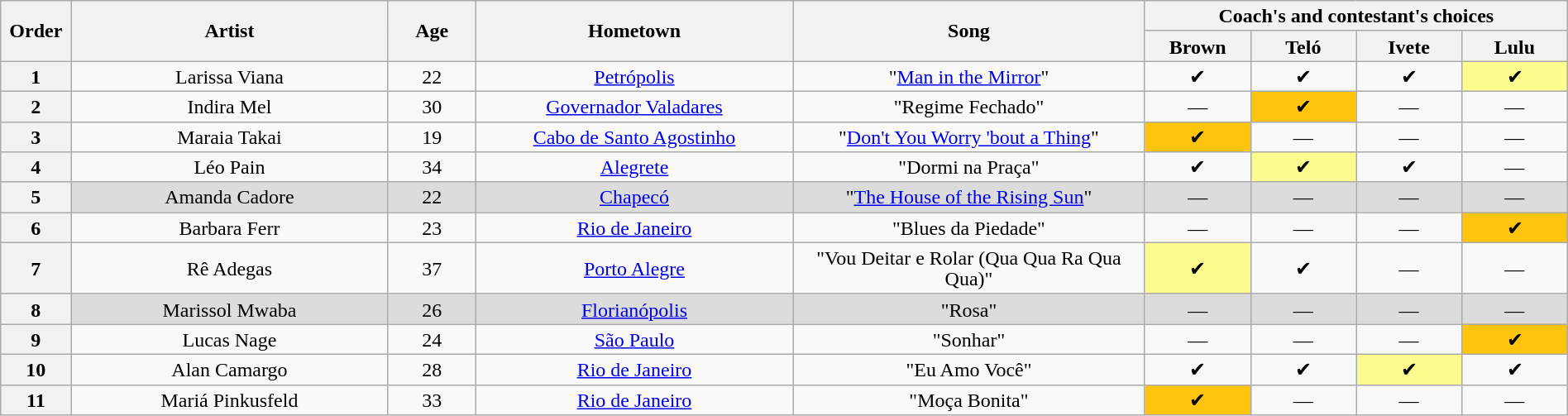<table class="wikitable" style="text-align:center; line-height:17px; width:100%;">
<tr>
<th scope="col" rowspan=2 width="04%">Order</th>
<th scope="col" rowspan=2 width="18%">Artist</th>
<th scope="col" rowspan=2 width="05%">Age</th>
<th scope="col" rowspan=2 width="18%">Hometown</th>
<th scope="col" rowspan=2 width="20%">Song</th>
<th scope="col" colspan=4 width="24%">Coach's and contestant's choices</th>
</tr>
<tr>
<th width="06%">Brown</th>
<th width="06%">Teló</th>
<th width="06%">Ivete</th>
<th width="06%">Lulu</th>
</tr>
<tr>
<th>1</th>
<td>Larissa Viana</td>
<td>22</td>
<td><a href='#'>Petrópolis</a></td>
<td>"<a href='#'>Man in the Mirror</a>"</td>
<td>✔</td>
<td>✔</td>
<td>✔</td>
<td bgcolor=FDFC8F>✔</td>
</tr>
<tr>
<th>2</th>
<td>Indira Mel</td>
<td>30</td>
<td><a href='#'>Governador Valadares</a></td>
<td>"Regime Fechado"</td>
<td>—</td>
<td bgcolor=FFC40C>✔</td>
<td>—</td>
<td>—</td>
</tr>
<tr>
<th>3</th>
<td>Maraia Takai</td>
<td>19</td>
<td><a href='#'>Cabo de Santo Agostinho</a></td>
<td>"<a href='#'>Don't You Worry 'bout a Thing</a>"</td>
<td bgcolor=FFC40C>✔</td>
<td>—</td>
<td>—</td>
<td>—</td>
</tr>
<tr>
<th>4</th>
<td>Léo Pain</td>
<td>34</td>
<td><a href='#'>Alegrete</a></td>
<td>"Dormi na Praça"</td>
<td>✔</td>
<td bgcolor=FDFC8F>✔</td>
<td>✔</td>
<td>—</td>
</tr>
<tr bgcolor=DCDCDC>
<th>5</th>
<td>Amanda Cadore</td>
<td>22</td>
<td><a href='#'>Chapecó</a></td>
<td>"<a href='#'>The House of the Rising Sun</a>"</td>
<td>—</td>
<td>—</td>
<td>—</td>
<td>—</td>
</tr>
<tr>
<th>6</th>
<td>Barbara Ferr</td>
<td>23</td>
<td><a href='#'>Rio de Janeiro</a></td>
<td>"Blues da Piedade"</td>
<td>—</td>
<td>—</td>
<td>—</td>
<td bgcolor=FFC40C>✔</td>
</tr>
<tr>
<th>7</th>
<td>Rê Adegas</td>
<td>37</td>
<td><a href='#'>Porto Alegre</a></td>
<td>"Vou Deitar e Rolar (Qua Qua Ra Qua Qua)"</td>
<td bgcolor=FDFC8F>✔</td>
<td>✔</td>
<td>—</td>
<td>—</td>
</tr>
<tr bgcolor=DCDCDC>
<th>8</th>
<td>Marissol Mwaba</td>
<td>26</td>
<td><a href='#'>Florianópolis</a></td>
<td>"Rosa"</td>
<td>—</td>
<td>—</td>
<td>—</td>
<td>—</td>
</tr>
<tr>
<th>9</th>
<td>Lucas Nage</td>
<td>24</td>
<td><a href='#'>São Paulo</a></td>
<td>"Sonhar"</td>
<td>—</td>
<td>—</td>
<td>—</td>
<td bgcolor=FFC40C>✔</td>
</tr>
<tr>
<th>10</th>
<td>Alan Camargo</td>
<td>28</td>
<td><a href='#'>Rio de Janeiro</a></td>
<td>"Eu Amo Você"</td>
<td>✔</td>
<td>✔</td>
<td bgcolor=FDFC8F>✔</td>
<td>✔</td>
</tr>
<tr>
<th>11</th>
<td>Mariá Pinkusfeld</td>
<td>33</td>
<td><a href='#'>Rio de Janeiro</a></td>
<td>"Moça Bonita"</td>
<td bgcolor=FFC40C>✔</td>
<td>—</td>
<td>—</td>
<td>—</td>
</tr>
</table>
